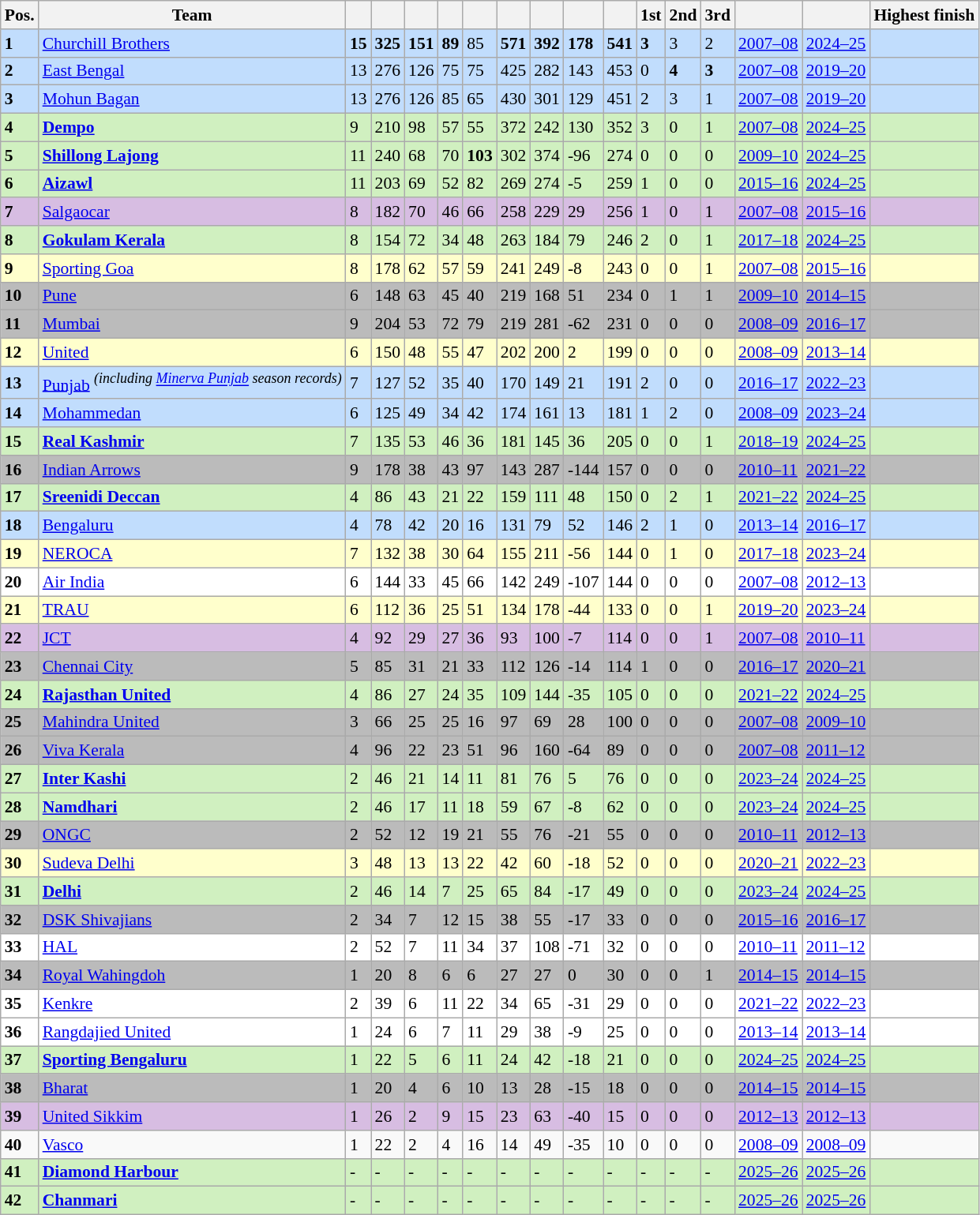<table class="wikitable sortable" style="text-align:left; font-size:90%;">
<tr>
<th>Pos.</th>
<th>Team</th>
<th></th>
<th></th>
<th></th>
<th></th>
<th></th>
<th></th>
<th></th>
<th></th>
<th></th>
<th>1st</th>
<th>2nd</th>
<th>3rd</th>
<th></th>
<th></th>
<th>Highest finish</th>
</tr>
<tr style="width:10px; background:#c1ddfd;">
<td><strong>1</strong></td>
<td><a href='#'>Churchill Brothers</a></td>
<td><strong>15</strong></td>
<td><strong>325</strong></td>
<td><strong>151</strong></td>
<td><strong>89</strong></td>
<td>85</td>
<td><strong>571</strong></td>
<td><strong>392</strong></td>
<td><strong>178</strong></td>
<td><strong>541</strong></td>
<td><strong>3</strong></td>
<td>3</td>
<td>2</td>
<td><a href='#'>2007–08</a></td>
<td><a href='#'>2024–25</a></td>
<td></td>
</tr>
<tr style="width:10px; background:#c1ddfd;">
<td><strong>2</strong></td>
<td><a href='#'>East Bengal</a></td>
<td>13</td>
<td>276</td>
<td>126</td>
<td>75</td>
<td>75</td>
<td>425</td>
<td>282</td>
<td>143</td>
<td>453</td>
<td>0</td>
<td><strong>4</strong></td>
<td><strong>3</strong></td>
<td><a href='#'>2007–08</a></td>
<td><a href='#'>2019–20</a></td>
<td></td>
</tr>
<tr style="width:10px; background:#c1ddfd;">
<td><strong>3</strong></td>
<td><a href='#'>Mohun Bagan</a></td>
<td>13</td>
<td>276</td>
<td>126</td>
<td>85</td>
<td>65</td>
<td>430</td>
<td>301</td>
<td>129</td>
<td>451</td>
<td>2</td>
<td>3</td>
<td>1</td>
<td><a href='#'>2007–08</a></td>
<td><a href='#'>2019–20</a></td>
<td></td>
</tr>
<tr style="width:10px; background:#D0F0C0;">
<td><strong>4</strong></td>
<td><strong><a href='#'>Dempo</a></strong></td>
<td>9</td>
<td>210</td>
<td>98</td>
<td>57</td>
<td>55</td>
<td>372</td>
<td>242</td>
<td>130</td>
<td>352</td>
<td>3</td>
<td>0</td>
<td>1</td>
<td><a href='#'>2007–08</a></td>
<td><a href='#'>2024–25</a></td>
<td></td>
</tr>
<tr style="width:10px; background:#D0F0C0;">
<td><strong>5</strong></td>
<td><strong><a href='#'>Shillong Lajong</a></strong></td>
<td>11</td>
<td>240</td>
<td>68</td>
<td>70</td>
<td><strong>103</strong></td>
<td>302</td>
<td>374</td>
<td>-96</td>
<td>274</td>
<td>0</td>
<td>0</td>
<td>0</td>
<td><a href='#'>2009–10</a></td>
<td><a href='#'>2024–25</a></td>
<td></td>
</tr>
<tr style="width:10px; background:#D0F0C0;">
<td><strong>6</strong></td>
<td><strong><a href='#'>Aizawl</a></strong></td>
<td>11</td>
<td>203</td>
<td>69</td>
<td>52</td>
<td>82</td>
<td>269</td>
<td>274</td>
<td>-5</td>
<td>259</td>
<td>1</td>
<td>0</td>
<td>0</td>
<td><a href='#'>2015–16</a></td>
<td><a href='#'>2024–25</a></td>
<td></td>
</tr>
<tr style="width:10px; background:#D7BDE2;">
<td><strong>7</strong></td>
<td><a href='#'>Salgaocar</a></td>
<td>8</td>
<td>182</td>
<td>70</td>
<td>46</td>
<td>66</td>
<td>258</td>
<td>229</td>
<td>29</td>
<td>256</td>
<td>1</td>
<td>0</td>
<td>1</td>
<td><a href='#'>2007–08</a></td>
<td><a href='#'>2015–16</a></td>
<td></td>
</tr>
<tr style="width:10px; background:#D0F0C0;">
<td><strong>8</strong></td>
<td><strong><a href='#'>Gokulam Kerala</a></strong></td>
<td>8</td>
<td>154</td>
<td>72</td>
<td>34</td>
<td>48</td>
<td>263</td>
<td>184</td>
<td>79</td>
<td>246</td>
<td>2</td>
<td>0</td>
<td>1</td>
<td><a href='#'>2017–18</a></td>
<td><a href='#'>2024–25</a></td>
<td></td>
</tr>
<tr style="width:10px; background:#ffffcc;">
<td><strong>9</strong></td>
<td><a href='#'>Sporting Goa</a></td>
<td>8</td>
<td>178</td>
<td>62</td>
<td>57</td>
<td>59</td>
<td>241</td>
<td>249</td>
<td>-8</td>
<td>243</td>
<td>0</td>
<td>0</td>
<td>1</td>
<td><a href='#'>2007–08</a></td>
<td><a href='#'>2015–16</a></td>
<td></td>
</tr>
<tr style="width:10px; background:#bbb;">
<td><strong>10</strong></td>
<td><a href='#'>Pune</a></td>
<td>6</td>
<td>148</td>
<td>63</td>
<td>45</td>
<td>40</td>
<td>219</td>
<td>168</td>
<td>51</td>
<td>234</td>
<td>0</td>
<td>1</td>
<td>1</td>
<td><a href='#'>2009–10</a></td>
<td><a href='#'>2014–15</a></td>
<td></td>
</tr>
<tr style="width:10px; background:#bbb;">
<td><strong>11</strong></td>
<td><a href='#'>Mumbai</a></td>
<td>9</td>
<td>204</td>
<td>53</td>
<td>72</td>
<td>79</td>
<td>219</td>
<td>281</td>
<td>-62</td>
<td>231</td>
<td>0</td>
<td>0</td>
<td>0</td>
<td><a href='#'>2008–09</a></td>
<td><a href='#'>2016–17</a></td>
<td></td>
</tr>
<tr style="width:10px; background:#ffffcc;">
<td><strong>12</strong></td>
<td><a href='#'>United</a></td>
<td>6</td>
<td>150</td>
<td>48</td>
<td>55</td>
<td>47</td>
<td>202</td>
<td>200</td>
<td>2</td>
<td>199</td>
<td>0</td>
<td>0</td>
<td>0</td>
<td><a href='#'>2008–09</a></td>
<td><a href='#'>2013–14</a></td>
<td></td>
</tr>
<tr style="width:10px; background:#c1ddfd;">
<td><strong>13</strong></td>
<td><a href='#'>Punjab</a> <em><sup>(including <a href='#'>Minerva Punjab</a> season records)</sup></em></td>
<td>7</td>
<td>127</td>
<td>52</td>
<td>35</td>
<td>40</td>
<td>170</td>
<td>149</td>
<td>21</td>
<td>191</td>
<td>2</td>
<td>0</td>
<td>0</td>
<td><a href='#'>2016–17</a></td>
<td><a href='#'>2022–23</a></td>
<td></td>
</tr>
<tr style="width:10px; background:#c1ddfd;">
<td><strong>14</strong></td>
<td><a href='#'>Mohammedan</a></td>
<td>6</td>
<td>125</td>
<td>49</td>
<td>34</td>
<td>42</td>
<td>174</td>
<td>161</td>
<td>13</td>
<td>181</td>
<td>1</td>
<td>2</td>
<td>0</td>
<td><a href='#'>2008–09</a></td>
<td><a href='#'>2023–24</a></td>
<td></td>
</tr>
<tr style="width:10px; background:#D0F0C0;">
<td><strong>15</strong></td>
<td><strong><a href='#'>Real Kashmir</a></strong></td>
<td>7</td>
<td>135</td>
<td>53</td>
<td>46</td>
<td>36</td>
<td>181</td>
<td>145</td>
<td>36</td>
<td>205</td>
<td>0</td>
<td>0</td>
<td>1</td>
<td><a href='#'>2018–19</a></td>
<td><a href='#'>2024–25</a></td>
<td></td>
</tr>
<tr style="width:10px; background:#bbb;">
<td><strong>16</strong></td>
<td><a href='#'>Indian Arrows</a></td>
<td>9</td>
<td>178</td>
<td>38</td>
<td>43</td>
<td>97</td>
<td>143</td>
<td>287</td>
<td>-144</td>
<td>157</td>
<td>0</td>
<td>0</td>
<td>0</td>
<td><a href='#'>2010–11</a></td>
<td><a href='#'>2021–22</a></td>
<td></td>
</tr>
<tr style="width:10px; background:#D0F0C0;">
<td><strong>17</strong></td>
<td><strong><a href='#'>Sreenidi Deccan</a></strong></td>
<td>4</td>
<td>86</td>
<td>43</td>
<td>21</td>
<td>22</td>
<td>159</td>
<td>111</td>
<td>48</td>
<td>150</td>
<td>0</td>
<td>2</td>
<td>1</td>
<td><a href='#'>2021–22</a></td>
<td><a href='#'>2024–25</a></td>
<td></td>
</tr>
<tr style="width:10px; background:#c1ddfd;">
<td><strong>18</strong></td>
<td><a href='#'>Bengaluru</a></td>
<td>4</td>
<td>78</td>
<td>42</td>
<td>20</td>
<td>16</td>
<td>131</td>
<td>79</td>
<td>52</td>
<td>146</td>
<td>2</td>
<td>1</td>
<td>0</td>
<td><a href='#'>2013–14</a></td>
<td><a href='#'>2016–17</a></td>
<td></td>
</tr>
<tr style="width:10px; background:#ffffcc;">
<td><strong>19</strong></td>
<td><a href='#'>NEROCA</a></td>
<td>7</td>
<td>132</td>
<td>38</td>
<td>30</td>
<td>64</td>
<td>155</td>
<td>211</td>
<td>-56</td>
<td>144</td>
<td>0</td>
<td>1</td>
<td>0</td>
<td><a href='#'>2017–18</a></td>
<td><a href='#'>2023–24</a></td>
<td></td>
</tr>
<tr style="width:10px; background:#ffffff;">
<td><strong>20</strong></td>
<td><a href='#'>Air India</a></td>
<td>6</td>
<td>144</td>
<td>33</td>
<td>45</td>
<td>66</td>
<td>142</td>
<td>249</td>
<td>-107</td>
<td>144</td>
<td>0</td>
<td>0</td>
<td>0</td>
<td><a href='#'>2007–08</a></td>
<td><a href='#'>2012–13</a></td>
<td></td>
</tr>
<tr style="width:10px; background:#ffffcc;">
<td><strong>21</strong></td>
<td><a href='#'>TRAU</a></td>
<td>6</td>
<td>112</td>
<td>36</td>
<td>25</td>
<td>51</td>
<td>134</td>
<td>178</td>
<td>-44</td>
<td>133</td>
<td>0</td>
<td>0</td>
<td>1</td>
<td><a href='#'>2019–20</a></td>
<td><a href='#'>2023–24</a></td>
<td></td>
</tr>
<tr style="width:10px; background:#D7BDE2;">
<td><strong>22</strong></td>
<td><a href='#'>JCT</a></td>
<td>4</td>
<td>92</td>
<td>29</td>
<td>27</td>
<td>36</td>
<td>93</td>
<td>100</td>
<td>-7</td>
<td>114</td>
<td>0</td>
<td>0</td>
<td>1</td>
<td><a href='#'>2007–08</a></td>
<td><a href='#'>2010–11</a></td>
<td></td>
</tr>
<tr style="width:10px; background:#bbb;">
<td><strong>23</strong></td>
<td><a href='#'>Chennai City</a></td>
<td>5</td>
<td>85</td>
<td>31</td>
<td>21</td>
<td>33</td>
<td>112</td>
<td>126</td>
<td>-14</td>
<td>114</td>
<td>1</td>
<td>0</td>
<td>0</td>
<td><a href='#'>2016–17</a></td>
<td><a href='#'>2020–21</a></td>
<td></td>
</tr>
<tr style="width:10px; background:#D0F0C0;">
<td><strong>24</strong></td>
<td><strong><a href='#'>Rajasthan United</a></strong></td>
<td>4</td>
<td>86</td>
<td>27</td>
<td>24</td>
<td>35</td>
<td>109</td>
<td>144</td>
<td>-35</td>
<td>105</td>
<td>0</td>
<td>0</td>
<td>0</td>
<td><a href='#'>2021–22</a></td>
<td><a href='#'>2024–25</a></td>
<td></td>
</tr>
<tr style="width:10px; background:#bbb;">
<td><strong>25</strong></td>
<td><a href='#'>Mahindra United</a></td>
<td>3</td>
<td>66</td>
<td>25</td>
<td>25</td>
<td>16</td>
<td>97</td>
<td>69</td>
<td>28</td>
<td>100</td>
<td>0</td>
<td>0</td>
<td>0</td>
<td><a href='#'>2007–08</a></td>
<td><a href='#'>2009–10</a></td>
<td></td>
</tr>
<tr style="width:10px; background:#bbb;">
<td><strong>26</strong></td>
<td><a href='#'>Viva Kerala</a></td>
<td>4</td>
<td>96</td>
<td>22</td>
<td>23</td>
<td>51</td>
<td>96</td>
<td>160</td>
<td>-64</td>
<td>89</td>
<td>0</td>
<td>0</td>
<td>0</td>
<td><a href='#'>2007–08</a></td>
<td><a href='#'>2011–12</a></td>
<td></td>
</tr>
<tr style="width:10px; background:#D0F0C0;">
<td><strong>27</strong></td>
<td><strong><a href='#'>Inter Kashi</a></strong></td>
<td>2</td>
<td>46</td>
<td>21</td>
<td>14</td>
<td>11</td>
<td>81</td>
<td>76</td>
<td>5</td>
<td>76</td>
<td>0</td>
<td>0</td>
<td>0</td>
<td><a href='#'>2023–24</a></td>
<td><a href='#'>2024–25</a></td>
<td></td>
</tr>
<tr style="width:10px; background:#D0F0C0;">
<td><strong>28</strong></td>
<td><strong><a href='#'>Namdhari</a></strong></td>
<td>2</td>
<td>46</td>
<td>17</td>
<td>11</td>
<td>18</td>
<td>59</td>
<td>67</td>
<td>-8</td>
<td>62</td>
<td>0</td>
<td>0</td>
<td>0</td>
<td><a href='#'>2023–24</a></td>
<td><a href='#'>2024–25</a></td>
<td></td>
</tr>
<tr style="width:10px; background:#bbb;">
<td><strong>29</strong></td>
<td><a href='#'>ONGC</a></td>
<td>2</td>
<td>52</td>
<td>12</td>
<td>19</td>
<td>21</td>
<td>55</td>
<td>76</td>
<td>-21</td>
<td>55</td>
<td>0</td>
<td>0</td>
<td>0</td>
<td><a href='#'>2010–11</a></td>
<td><a href='#'>2012–13</a></td>
<td></td>
</tr>
<tr style="width:10px; background:#ffffcc;">
<td><strong>30</strong></td>
<td><a href='#'>Sudeva Delhi</a></td>
<td>3</td>
<td>48</td>
<td>13</td>
<td>13</td>
<td>22</td>
<td>42</td>
<td>60</td>
<td>-18</td>
<td>52</td>
<td>0</td>
<td>0</td>
<td>0</td>
<td><a href='#'>2020–21</a></td>
<td><a href='#'>2022–23</a></td>
<td></td>
</tr>
<tr style="width:10px; background:#D0F0C0;">
<td><strong>31</strong></td>
<td><strong><a href='#'>Delhi</a></strong></td>
<td>2</td>
<td>46</td>
<td>14</td>
<td>7</td>
<td>25</td>
<td>65</td>
<td>84</td>
<td>-17</td>
<td>49</td>
<td>0</td>
<td>0</td>
<td>0</td>
<td><a href='#'>2023–24</a></td>
<td><a href='#'>2024–25</a></td>
<td></td>
</tr>
<tr style="width:10px; background:#bbb;">
<td><strong>32</strong></td>
<td><a href='#'>DSK Shivajians</a></td>
<td>2</td>
<td>34</td>
<td>7</td>
<td>12</td>
<td>15</td>
<td>38</td>
<td>55</td>
<td>-17</td>
<td>33</td>
<td>0</td>
<td>0</td>
<td>0</td>
<td><a href='#'>2015–16</a></td>
<td><a href='#'>2016–17</a></td>
<td></td>
</tr>
<tr style="width:10px; background:#ffffff;">
<td><strong>33</strong></td>
<td><a href='#'>HAL</a></td>
<td>2</td>
<td>52</td>
<td>7</td>
<td>11</td>
<td>34</td>
<td>37</td>
<td>108</td>
<td>-71</td>
<td>32</td>
<td>0</td>
<td>0</td>
<td>0</td>
<td><a href='#'>2010–11</a></td>
<td><a href='#'>2011–12</a></td>
<td></td>
</tr>
<tr style="width:10px; background:#bbb;">
<td><strong>34</strong></td>
<td><a href='#'>Royal Wahingdoh</a></td>
<td>1</td>
<td>20</td>
<td>8</td>
<td>6</td>
<td>6</td>
<td>27</td>
<td>27</td>
<td>0</td>
<td>30</td>
<td>0</td>
<td>0</td>
<td>1</td>
<td><a href='#'>2014–15</a></td>
<td><a href='#'>2014–15</a></td>
<td></td>
</tr>
<tr style="width:10px; background:#ffffff;">
<td><strong>35</strong></td>
<td><a href='#'>Kenkre</a></td>
<td>2</td>
<td>39</td>
<td>6</td>
<td>11</td>
<td>22</td>
<td>34</td>
<td>65</td>
<td>-31</td>
<td>29</td>
<td>0</td>
<td>0</td>
<td>0</td>
<td><a href='#'>2021–22</a></td>
<td><a href='#'>2022–23</a></td>
<td></td>
</tr>
<tr style="width:10px; background:#ffffff;">
<td><strong>36</strong></td>
<td><a href='#'>Rangdajied United</a></td>
<td>1</td>
<td>24</td>
<td>6</td>
<td>7</td>
<td>11</td>
<td>29</td>
<td>38</td>
<td>-9</td>
<td>25</td>
<td>0</td>
<td>0</td>
<td>0</td>
<td><a href='#'>2013–14</a></td>
<td><a href='#'>2013–14</a></td>
<td></td>
</tr>
<tr style="width:10px; background:#D0F0C0;">
<td><strong>37</strong></td>
<td><strong><a href='#'>Sporting Bengaluru</a></strong></td>
<td>1</td>
<td>22</td>
<td>5</td>
<td>6</td>
<td>11</td>
<td>24</td>
<td>42</td>
<td>-18</td>
<td>21</td>
<td>0</td>
<td>0</td>
<td>0</td>
<td><a href='#'>2024–25</a></td>
<td><a href='#'>2024–25</a></td>
<td></td>
</tr>
<tr style="width:10px; background:#bbb;">
<td><strong>38</strong></td>
<td><a href='#'>Bharat</a></td>
<td>1</td>
<td>20</td>
<td>4</td>
<td>6</td>
<td>10</td>
<td>13</td>
<td>28</td>
<td>-15</td>
<td>18</td>
<td>0</td>
<td>0</td>
<td>0</td>
<td><a href='#'>2014–15</a></td>
<td><a href='#'>2014–15</a></td>
<td></td>
</tr>
<tr style="width:10px; background:#D7BDE2;">
<td><strong>39</strong></td>
<td><a href='#'>United Sikkim</a></td>
<td>1</td>
<td>26</td>
<td>2</td>
<td>9</td>
<td>15</td>
<td>23</td>
<td>63</td>
<td>-40</td>
<td>15</td>
<td>0</td>
<td>0</td>
<td>0</td>
<td><a href='#'>2012–13</a></td>
<td><a href='#'>2012–13</a></td>
<td></td>
</tr>
<tr ="width:10px; background:#ffffff;">
<td><strong>40</strong></td>
<td><a href='#'>Vasco</a></td>
<td>1</td>
<td>22</td>
<td>2</td>
<td>4</td>
<td>16</td>
<td>14</td>
<td>49</td>
<td>-35</td>
<td>10</td>
<td>0</td>
<td>0</td>
<td>0</td>
<td><a href='#'>2008–09</a></td>
<td><a href='#'>2008–09</a></td>
<td></td>
</tr>
<tr style="width:10px; background:#D0F0C0;">
<td><strong>41</strong></td>
<td><strong><a href='#'>Diamond Harbour</a></strong></td>
<td>-</td>
<td>-</td>
<td>-</td>
<td>-</td>
<td>-</td>
<td>-</td>
<td>-</td>
<td>-</td>
<td>-</td>
<td>-</td>
<td>-</td>
<td>-</td>
<td><a href='#'>2025–26</a></td>
<td><a href='#'>2025–26</a></td>
<td></td>
</tr>
<tr style="width:10px; background:#D0F0C0;">
<td><strong>42</strong></td>
<td><strong><a href='#'>Chanmari</a></strong></td>
<td>-</td>
<td>-</td>
<td>-</td>
<td>-</td>
<td>-</td>
<td>-</td>
<td>-</td>
<td>-</td>
<td>-</td>
<td>-</td>
<td>-</td>
<td>-</td>
<td><a href='#'>2025–26</a></td>
<td><a href='#'>2025–26</a></td>
<td></td>
</tr>
</table>
